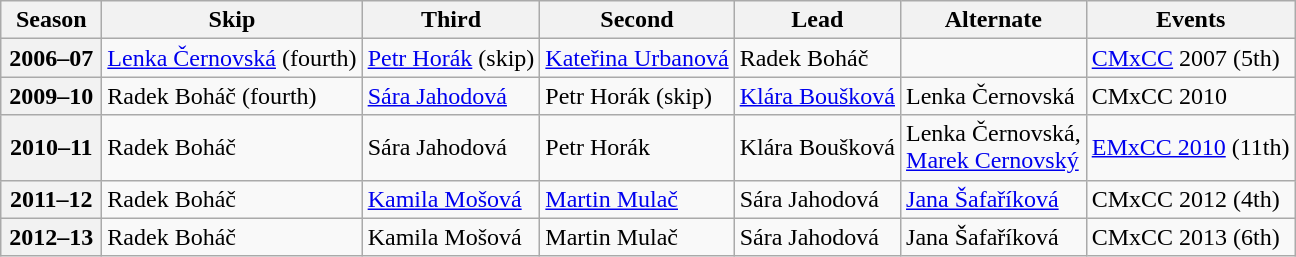<table class="wikitable">
<tr>
<th scope="col" width=60>Season</th>
<th scope="col">Skip</th>
<th scope="col">Third</th>
<th scope="col">Second</th>
<th scope="col">Lead</th>
<th scope="col">Alternate</th>
<th scope="col">Events</th>
</tr>
<tr>
<th scope="row">2006–07</th>
<td><a href='#'>Lenka Černovská</a> (fourth)</td>
<td><a href='#'>Petr Horák</a> (skip)</td>
<td><a href='#'>Kateřina Urbanová</a></td>
<td>Radek Boháč</td>
<td></td>
<td><a href='#'>CMxCC</a> 2007 (5th)</td>
</tr>
<tr>
<th scope="row">2009–10</th>
<td>Radek Boháč (fourth)</td>
<td><a href='#'>Sára Jahodová</a></td>
<td>Petr Horák (skip)</td>
<td><a href='#'>Klára Boušková</a></td>
<td>Lenka Černovská</td>
<td>CMxCC 2010 </td>
</tr>
<tr>
<th scope="row">2010–11</th>
<td>Radek Boháč</td>
<td>Sára Jahodová</td>
<td>Petr Horák</td>
<td>Klára Boušková</td>
<td>Lenka Černovská,<br><a href='#'>Marek Cernovský</a></td>
<td><a href='#'>EMxCC 2010</a> (11th)</td>
</tr>
<tr>
<th scope="row">2011–12</th>
<td>Radek Boháč</td>
<td><a href='#'>Kamila Mošová</a></td>
<td><a href='#'>Martin Mulač</a></td>
<td>Sára Jahodová</td>
<td><a href='#'>Jana Šafaříková</a></td>
<td>CMxCC 2012 (4th)</td>
</tr>
<tr>
<th scope="row">2012–13</th>
<td>Radek Boháč</td>
<td>Kamila Mošová</td>
<td>Martin Mulač</td>
<td>Sára Jahodová</td>
<td>Jana Šafaříková</td>
<td>CMxCC 2013 (6th)</td>
</tr>
</table>
